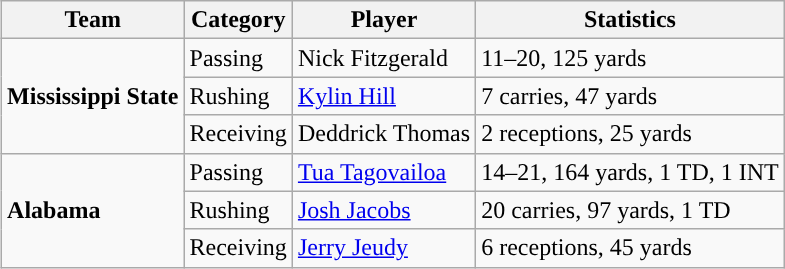<table class="wikitable" style="float: right;">
<tr>
<th>Team</th>
<th>Category</th>
<th>Player</th>
<th>Statistics</th>
</tr>
<tr>
<td rowspan=3><strong>Mississippi State</strong></td>
<td>Passing</td>
<td>Nick Fitzgerald</td>
<td>11–20, 125 yards</td>
</tr>
<tr>
<td>Rushing</td>
<td><a href='#'>Kylin Hill</a></td>
<td>7 carries, 47 yards</td>
</tr>
<tr>
<td>Receiving</td>
<td>Deddrick Thomas</td>
<td>2 receptions, 25 yards</td>
</tr>
<tr>
<td rowspan=3><strong>Alabama</strong></td>
<td>Passing</td>
<td><a href='#'>Tua Tagovailoa</a></td>
<td>14–21, 164 yards, 1 TD, 1 INT</td>
</tr>
<tr>
<td>Rushing</td>
<td><a href='#'>Josh Jacobs</a></td>
<td>20 carries, 97 yards, 1 TD</td>
</tr>
<tr>
<td>Receiving</td>
<td><a href='#'>Jerry Jeudy</a></td>
<td>6 receptions, 45 yards</td>
</tr>
</table>
